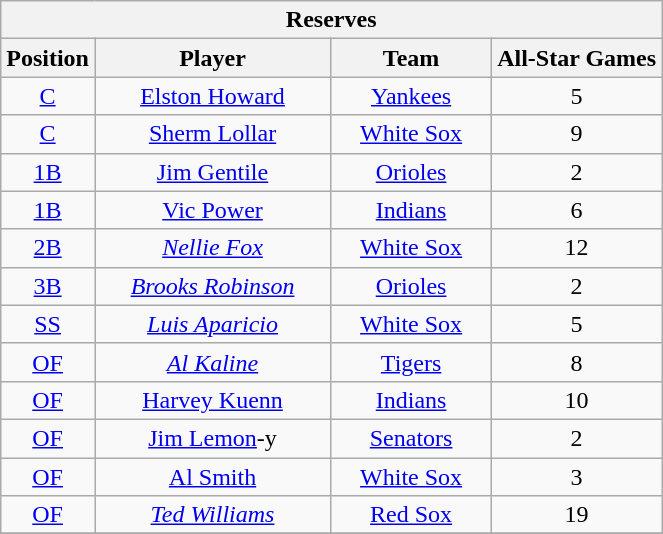<table class="wikitable" style="font-size: 100%; text-align:right;">
<tr>
<th colspan="4">Reserves</th>
</tr>
<tr>
<th>Position</th>
<th width="150">Player</th>
<th width="100">Team</th>
<th>All-Star Games</th>
</tr>
<tr>
<td align="center"><a href='#'>C</a></td>
<td align="center"><a href='#'>Elston Howard</a></td>
<td align="center"><a href='#'>Yankees</a></td>
<td align="center">5</td>
</tr>
<tr>
<td align="center"><a href='#'>C</a></td>
<td align="center"><a href='#'>Sherm Lollar</a></td>
<td align="center"><a href='#'>White Sox</a></td>
<td align="center">9</td>
</tr>
<tr>
<td align="center"><a href='#'>1B</a></td>
<td align="center"><a href='#'>Jim Gentile</a></td>
<td align="center"><a href='#'>Orioles</a></td>
<td align="center">2</td>
</tr>
<tr>
<td align="center"><a href='#'>1B</a></td>
<td align="center"><a href='#'>Vic Power</a></td>
<td align="center"><a href='#'>Indians</a></td>
<td align="center">6</td>
</tr>
<tr>
<td align="center"><a href='#'>2B</a></td>
<td align="center"><em><a href='#'>Nellie Fox</a></em></td>
<td align="center"><a href='#'>White Sox</a></td>
<td align="center">12</td>
</tr>
<tr>
<td align="center"><a href='#'>3B</a></td>
<td align="center"><em><a href='#'>Brooks Robinson</a></em></td>
<td align="center"><a href='#'>Orioles</a></td>
<td align="center">2</td>
</tr>
<tr>
<td align="center"><a href='#'>SS</a></td>
<td align="center"><em><a href='#'>Luis Aparicio</a></em></td>
<td align="center"><a href='#'>White Sox</a></td>
<td align="center">5</td>
</tr>
<tr>
<td align="center"><a href='#'>OF</a></td>
<td align="center"><em><a href='#'>Al Kaline</a></em></td>
<td align="center"><a href='#'>Tigers</a></td>
<td align="center">8</td>
</tr>
<tr>
<td align="center"><a href='#'>OF</a></td>
<td align="center"><a href='#'>Harvey Kuenn</a></td>
<td align="center"><a href='#'>Indians</a></td>
<td align="center">10</td>
</tr>
<tr>
<td align="center"><a href='#'>OF</a></td>
<td align="center"><a href='#'>Jim Lemon</a>-y</td>
<td align="center"><a href='#'>Senators</a></td>
<td align="center">2</td>
</tr>
<tr>
<td align="center"><a href='#'>OF</a></td>
<td align="center"><a href='#'>Al Smith</a></td>
<td align="center"><a href='#'>White Sox</a></td>
<td align="center">3</td>
</tr>
<tr>
<td align="center"><a href='#'>OF</a></td>
<td align="center"><em><a href='#'>Ted Williams</a></em></td>
<td align="center"><a href='#'>Red Sox</a></td>
<td align="center">19</td>
</tr>
<tr>
</tr>
</table>
